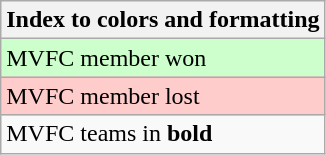<table class="wikitable">
<tr>
<th>Index to colors and formatting</th>
</tr>
<tr style="background:#cfc;">
<td>MVFC member won</td>
</tr>
<tr style="background:#fcc;">
<td>MVFC member lost</td>
</tr>
<tr>
<td>MVFC teams in <strong>bold</strong></td>
</tr>
</table>
